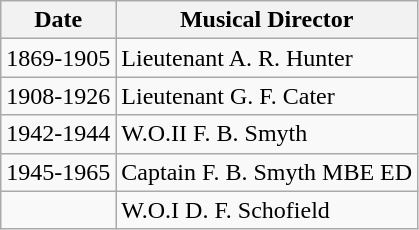<table class="wikitable">
<tr>
<th>Date</th>
<th>Musical Director</th>
</tr>
<tr>
<td>1869-1905</td>
<td>Lieutenant A. R. Hunter</td>
</tr>
<tr>
<td>1908-1926</td>
<td>Lieutenant G. F. Cater</td>
</tr>
<tr>
<td>1942-1944</td>
<td>W.O.II F. B. Smyth</td>
</tr>
<tr>
<td>1945-1965</td>
<td>Captain F. B. Smyth MBE ED</td>
</tr>
<tr>
<td></td>
<td>W.O.I D. F. Schofield</td>
</tr>
</table>
